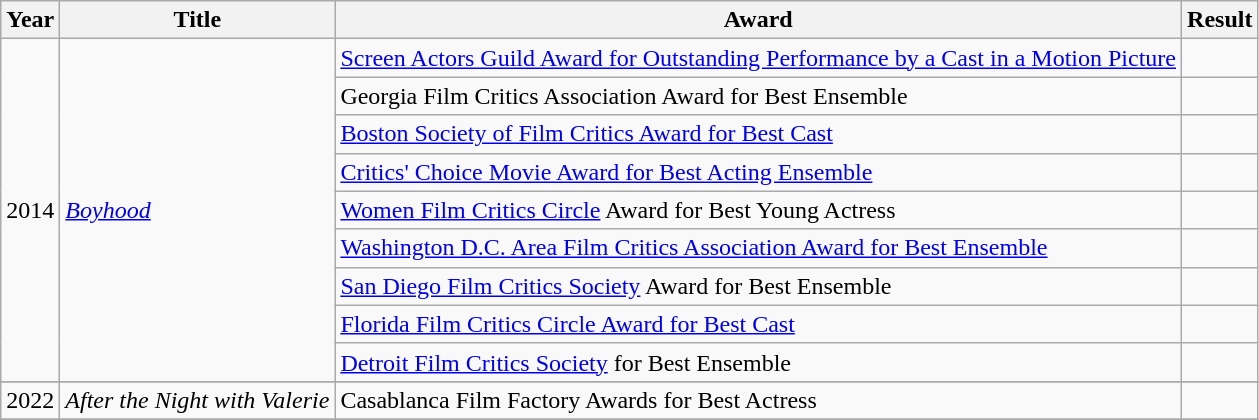<table class="wikitable sortable">
<tr>
<th>Year</th>
<th>Title</th>
<th>Award</th>
<th>Result</th>
</tr>
<tr>
<td rowspan=9>2014</td>
<td rowspan=9><em><a href='#'>Boyhood</a></em></td>
<td><a href='#'>Screen Actors Guild Award for Outstanding Performance by a Cast in a Motion Picture</a></td>
<td></td>
</tr>
<tr>
<td>Georgia Film Critics Association Award for Best Ensemble</td>
<td></td>
</tr>
<tr>
<td><a href='#'>Boston Society of Film Critics Award for Best Cast</a></td>
<td></td>
</tr>
<tr>
<td><a href='#'>Critics' Choice Movie Award for Best Acting Ensemble</a></td>
<td></td>
</tr>
<tr>
<td><a href='#'>Women Film Critics Circle</a> Award for Best Young Actress</td>
<td></td>
</tr>
<tr>
<td><a href='#'>Washington D.C. Area Film Critics Association Award for Best Ensemble</a></td>
<td></td>
</tr>
<tr>
<td><a href='#'>San Diego Film Critics Society</a> Award for Best Ensemble</td>
<td></td>
</tr>
<tr>
<td><a href='#'>Florida Film Critics Circle Award for Best Cast</a></td>
<td></td>
</tr>
<tr>
<td><a href='#'>Detroit Film Critics Society</a> for Best Ensemble</td>
<td></td>
</tr>
<tr>
</tr>
<tr>
<td>2022</td>
<td><em>After the Night with Valerie</em></td>
<td>Casablanca Film Factory Awards for Best Actress</td>
<td></td>
</tr>
<tr>
</tr>
</table>
